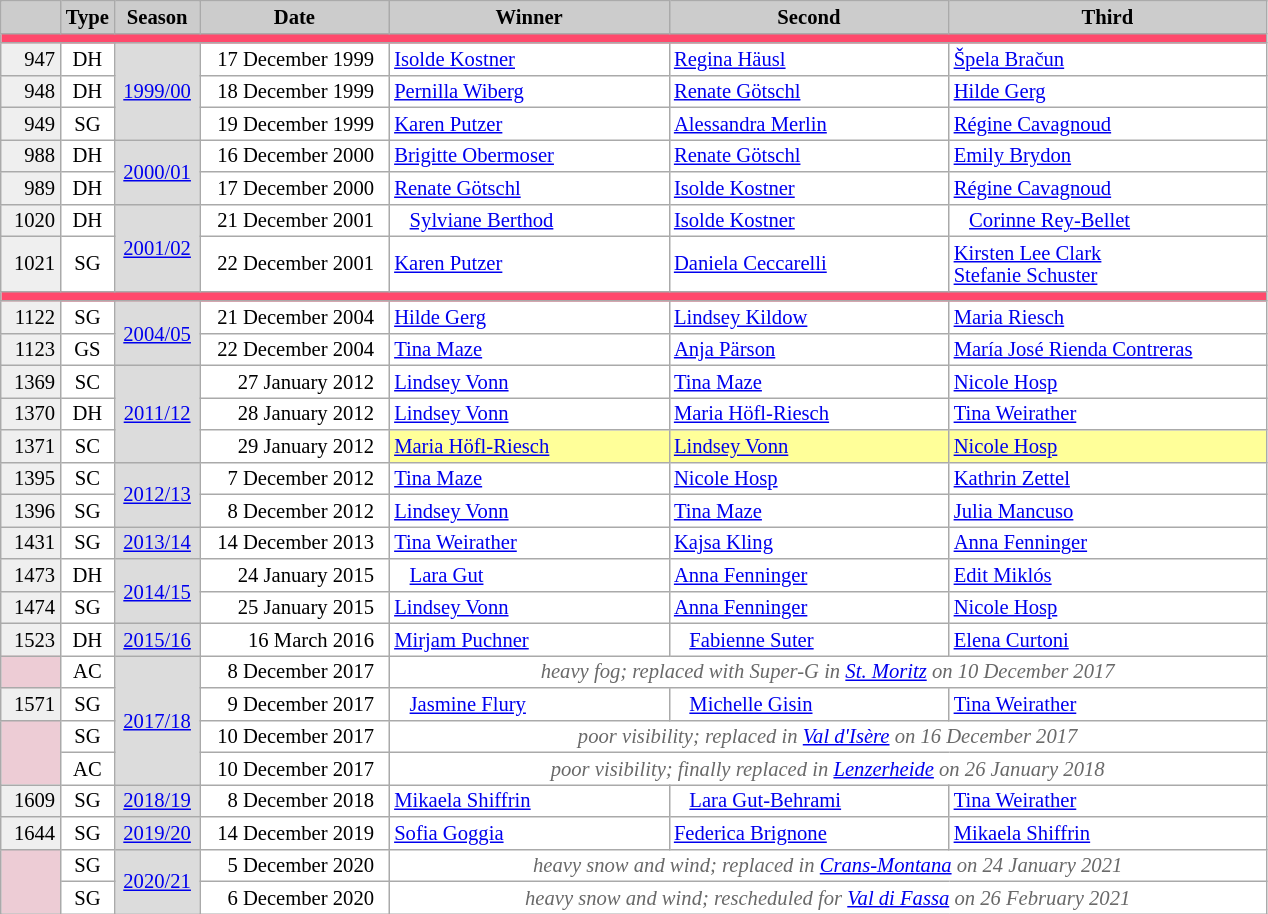<table class="wikitable plainrowheaders" style="background:#fff; font-size:86%; line-height:15px; border:grey solid 1px; border-collapse:collapse;">
<tr>
<th style="background-color: #ccc;" width="33"></th>
<th style="background-color: #ccc;" width="30">Type</th>
<th style="background-color: #ccc;" width="50">Season</th>
<th style="background-color: #ccc;" width="120">Date</th>
<th style="background:#ccc;" width="180">Winner</th>
<th style="background:#ccc;" width="180">Second</th>
<th style="background:#ccc;" width="205">Third</th>
</tr>
<tr bgcolor=#FF496C>
<td colspan=7 align=center></td>
</tr>
<tr>
<td align=right align=center bgcolor="#EFEFEF">947</td>
<td align=center>DH</td>
<td bgcolor=gainsboro align=center rowspan=3><a href='#'>1999/00</a></td>
<td align=right>17 December 1999  </td>
<td> <a href='#'>Isolde Kostner</a></td>
<td> <a href='#'>Regina Häusl</a></td>
<td> <a href='#'>Špela Bračun</a></td>
</tr>
<tr>
<td align=right align=center bgcolor="#EFEFEF">948</td>
<td align=center>DH</td>
<td align=right>18 December 1999  </td>
<td> <a href='#'>Pernilla Wiberg</a></td>
<td> <a href='#'>Renate Götschl</a></td>
<td> <a href='#'>Hilde Gerg</a></td>
</tr>
<tr>
<td align=right align=center bgcolor="#EFEFEF">949</td>
<td align=center>SG</td>
<td align=right>19 December 1999  </td>
<td> <a href='#'>Karen Putzer</a></td>
<td> <a href='#'>Alessandra Merlin</a></td>
<td> <a href='#'>Régine Cavagnoud</a></td>
</tr>
<tr>
<td align=right align=center bgcolor="#EFEFEF">988</td>
<td align=center>DH</td>
<td bgcolor=gainsboro align=center rowspan=2><a href='#'>2000/01</a></td>
<td align=right>16 December 2000  </td>
<td> <a href='#'>Brigitte Obermoser</a></td>
<td> <a href='#'>Renate Götschl</a></td>
<td> <a href='#'>Emily Brydon</a></td>
</tr>
<tr>
<td align=right align=center bgcolor="#EFEFEF">989</td>
<td align=center>DH</td>
<td align=right>17 December 2000  </td>
<td> <a href='#'>Renate Götschl</a></td>
<td> <a href='#'>Isolde Kostner</a></td>
<td> <a href='#'>Régine Cavagnoud</a></td>
</tr>
<tr>
<td align=right align=center bgcolor="#EFEFEF">1020</td>
<td align=center>DH</td>
<td bgcolor=gainsboro align=center rowspan=2><a href='#'>2001/02</a></td>
<td align=right>21 December 2001  </td>
<td>   <a href='#'>Sylviane Berthod</a></td>
<td> <a href='#'>Isolde Kostner</a></td>
<td>   <a href='#'>Corinne Rey-Bellet</a></td>
</tr>
<tr>
<td align=right align=center bgcolor="#EFEFEF">1021</td>
<td align=center>SG</td>
<td align=right>22 December 2001  </td>
<td> <a href='#'>Karen Putzer</a></td>
<td> <a href='#'>Daniela Ceccarelli</a></td>
<td> <a href='#'>Kirsten Lee Clark</a><br> <a href='#'>Stefanie Schuster</a></td>
</tr>
<tr>
<td colspan=7 align=center bgcolor=#FF496C></td>
</tr>
<tr>
<td align=right align=center bgcolor="#EFEFEF">1122</td>
<td align=center>SG</td>
<td bgcolor=gainsboro align=center rowspan=2><a href='#'>2004/05</a></td>
<td align=right>21 December 2004  </td>
<td> <a href='#'>Hilde Gerg</a></td>
<td> <a href='#'>Lindsey Kildow</a></td>
<td> <a href='#'>Maria Riesch</a></td>
</tr>
<tr>
<td align=right align=center bgcolor="#EFEFEF">1123</td>
<td align=center>GS</td>
<td align=right>22 December 2004  </td>
<td> <a href='#'>Tina Maze</a></td>
<td> <a href='#'>Anja Pärson</a></td>
<td> <a href='#'>María José Rienda Contreras</a></td>
</tr>
<tr>
<td align=right align=center bgcolor="#EFEFEF">1369</td>
<td align=center>SC</td>
<td bgcolor=gainsboro align=center rowspan=3><a href='#'>2011/12</a></td>
<td align=right>27 January 2012  </td>
<td> <a href='#'>Lindsey Vonn</a></td>
<td> <a href='#'>Tina Maze</a></td>
<td> <a href='#'>Nicole Hosp</a></td>
</tr>
<tr>
<td align=right align=center bgcolor="#EFEFEF">1370</td>
<td align=center>DH</td>
<td align=right>28 January 2012  </td>
<td> <a href='#'>Lindsey Vonn</a></td>
<td> <a href='#'>Maria Höfl-Riesch</a></td>
<td> <a href='#'>Tina Weirather</a></td>
</tr>
<tr>
<td align=right align=center bgcolor="#EFEFEF">1371</td>
<td align=center>SC</td>
<td align=right>29 January 2012  </td>
<td bgcolor=#FFFF99> <a href='#'>Maria Höfl-Riesch</a></td>
<td bgcolor=#FFFF99> <a href='#'>Lindsey Vonn</a></td>
<td bgcolor=#FFFF99> <a href='#'>Nicole Hosp</a></td>
</tr>
<tr>
<td align=right align=center bgcolor="#EFEFEF">1395</td>
<td align=center>SC</td>
<td bgcolor=gainsboro align=center rowspan=2><a href='#'>2012/13</a></td>
<td align=right>7 December 2012  </td>
<td> <a href='#'>Tina Maze</a></td>
<td> <a href='#'>Nicole Hosp</a></td>
<td> <a href='#'>Kathrin Zettel</a></td>
</tr>
<tr>
<td align=right align=center bgcolor="#EFEFEF">1396</td>
<td align=center>SG</td>
<td align=right>8 December 2012  </td>
<td> <a href='#'>Lindsey Vonn</a></td>
<td> <a href='#'>Tina Maze</a></td>
<td> <a href='#'>Julia Mancuso</a></td>
</tr>
<tr>
<td align=right align=center bgcolor="#EFEFEF">1431</td>
<td align=center>SG</td>
<td bgcolor=gainsboro align=center><a href='#'>2013/14</a></td>
<td align=right>14 December 2013  </td>
<td> <a href='#'>Tina Weirather</a></td>
<td> <a href='#'>Kajsa Kling</a></td>
<td> <a href='#'>Anna Fenninger</a></td>
</tr>
<tr>
<td align=right align=center bgcolor="#EFEFEF">1473</td>
<td align=center>DH</td>
<td bgcolor=gainsboro align=center rowspan=2><a href='#'>2014/15</a></td>
<td align=right>24 January 2015  </td>
<td>   <a href='#'>Lara Gut</a></td>
<td> <a href='#'>Anna Fenninger</a></td>
<td> <a href='#'>Edit Miklós</a></td>
</tr>
<tr>
<td align=right align=center bgcolor="#EFEFEF">1474</td>
<td align=center>SG</td>
<td align=right>25 January 2015  </td>
<td> <a href='#'>Lindsey Vonn</a></td>
<td> <a href='#'>Anna Fenninger</a></td>
<td> <a href='#'>Nicole Hosp</a></td>
</tr>
<tr>
<td align=right align=center bgcolor="#EFEFEF">1523</td>
<td align=center>DH</td>
<td bgcolor=gainsboro align=center><a href='#'>2015/16</a></td>
<td align=right>16 March 2016  </td>
<td> <a href='#'>Mirjam Puchner</a></td>
<td>   <a href='#'>Fabienne Suter</a></td>
<td> <a href='#'>Elena Curtoni</a></td>
</tr>
<tr>
<td align=right align=center bgcolor="EDCCD5"></td>
<td align=center>AC</td>
<td bgcolor=gainsboro align=center rowspan=4><a href='#'>2017/18</a></td>
<td align=right>8 December 2017  </td>
<td colspan=3 align=center style=color:#696969><em>heavy fog; replaced with Super-G in <a href='#'>St. Moritz</a> on 10 December 2017</em></td>
</tr>
<tr>
<td align=right align=center bgcolor="#EFEFEF">1571</td>
<td align=center>SG</td>
<td align=right>9 December 2017  </td>
<td>   <a href='#'>Jasmine Flury</a></td>
<td>   <a href='#'>Michelle Gisin</a></td>
<td> <a href='#'>Tina Weirather</a></td>
</tr>
<tr>
<td align=right align=center rowspan=2 bgcolor="EDCCD5"></td>
<td align=center>SG</td>
<td align=right>10 December 2017  </td>
<td colspan=3 align=center style=color:#696969><em>poor visibility; replaced in <a href='#'>Val d'Isère</a> on 16 December 2017</em></td>
</tr>
<tr>
<td align=center>AC</td>
<td align=right>10 December 2017  </td>
<td colspan=3 align=center style=color:#696969><em>poor visibility; finally replaced in <a href='#'>Lenzerheide</a> on 26 January 2018</em></td>
</tr>
<tr>
<td align=right align=center bgcolor="#EFEFEF">1609</td>
<td align=center>SG</td>
<td bgcolor=gainsboro align=center><a href='#'>2018/19</a></td>
<td align=right>8 December 2018  </td>
<td> <a href='#'>Mikaela Shiffrin</a></td>
<td>   <a href='#'>Lara Gut-Behrami</a></td>
<td> <a href='#'>Tina Weirather</a></td>
</tr>
<tr>
<td align=right align=center bgcolor="#EFEFEF">1644</td>
<td align=center>SG</td>
<td bgcolor=gainsboro align=center><a href='#'>2019/20</a></td>
<td align=right>14 December 2019  </td>
<td> <a href='#'>Sofia Goggia</a></td>
<td> <a href='#'>Federica Brignone</a></td>
<td> <a href='#'>Mikaela Shiffrin</a></td>
</tr>
<tr>
<td align=right align=center rowspan=2 bgcolor="EDCCD5"></td>
<td align=center>SG</td>
<td bgcolor=gainsboro align=center rowspan=2><a href='#'>2020/21</a></td>
<td align=right>5 December 2020  </td>
<td colspan=3 align=center style=color:#696969><em>heavy snow and wind; replaced in <a href='#'>Crans-Montana</a> on 24 January 2021</em></td>
</tr>
<tr>
<td align=center>SG</td>
<td align=right>6 December 2020  </td>
<td colspan=3 align=center style=color:#696969><em>heavy snow and wind; rescheduled for <a href='#'>Val di Fassa</a> on 26 February 2021</em></td>
</tr>
</table>
